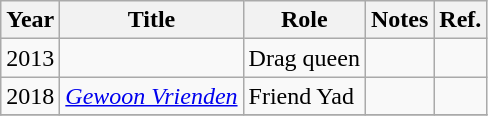<table class="wikitable sortable">
<tr>
<th>Year</th>
<th>Title</th>
<th>Role</th>
<th class="unsortable">Notes</th>
<th class="unsortable">Ref.</th>
</tr>
<tr>
<td>2013</td>
<td><em></em></td>
<td>Drag queen</td>
<td></td>
<td></td>
</tr>
<tr>
<td>2018</td>
<td><em><a href='#'>Gewoon Vrienden</a></em></td>
<td>Friend Yad</td>
<td></td>
<td></td>
</tr>
<tr>
</tr>
</table>
